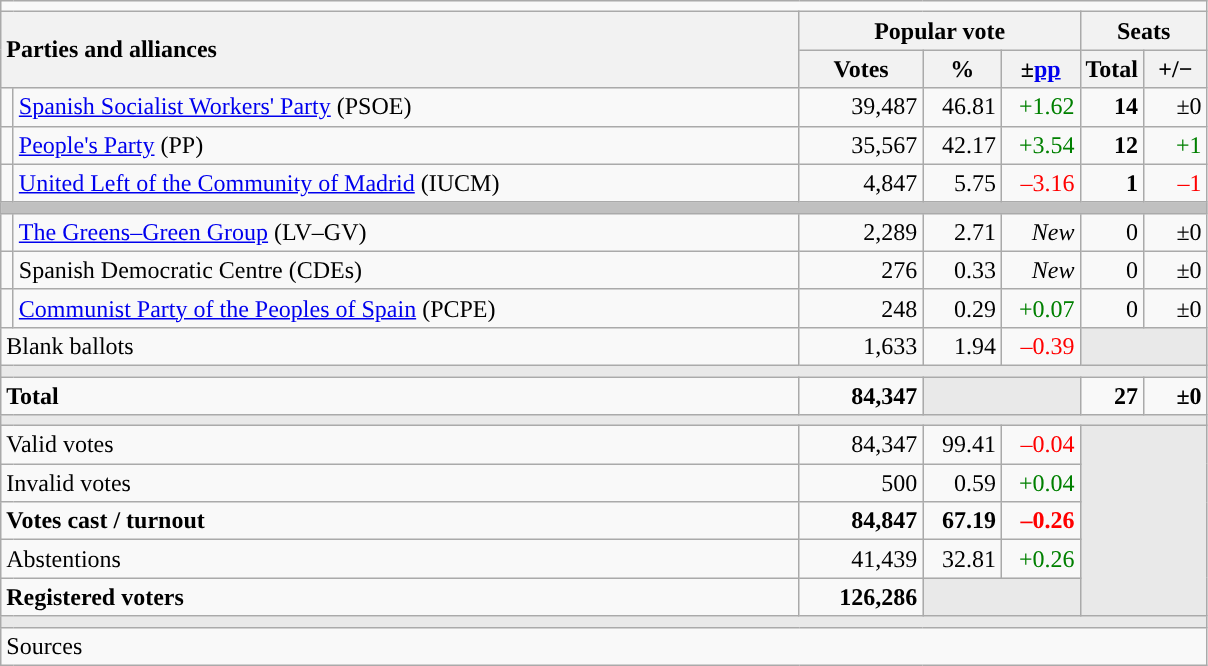<table class="wikitable" style="text-align:right;">
<tr>
<td colspan="7"></td>
</tr>
<tr>
<th style="text-align:left;" rowspan="2" colspan="2" width="525">Parties and alliances</th>
<th colspan="3">Popular vote</th>
<th colspan="2">Seats</th>
</tr>
<tr>
<th width="75">Votes</th>
<th width="45">%</th>
<th width="45">±<a href='#'>pp</a></th>
<th width="35">Total</th>
<th width="35">+/−</th>
</tr>
<tr>
<td width="1" style="color:inherit;background:"></td>
<td align="left"><a href='#'>Spanish Socialist Workers' Party</a> (PSOE)</td>
<td>39,487</td>
<td>46.81</td>
<td style="color:green;">+1.62</td>
<td><strong>14</strong></td>
<td>±0</td>
</tr>
<tr>
<td style="color:inherit;background:"></td>
<td align="left"><a href='#'>People's Party</a> (PP)</td>
<td>35,567</td>
<td>42.17</td>
<td style="color:green;">+3.54</td>
<td><strong>12</strong></td>
<td style="color:green;">+1</td>
</tr>
<tr>
<td style="color:inherit;background:"></td>
<td align="left"><a href='#'>United Left of the Community of Madrid</a> (IUCM)</td>
<td>4,847</td>
<td>5.75</td>
<td style="color:red;">–3.16</td>
<td><strong>1</strong></td>
<td style="color:red;">–1</td>
</tr>
<tr>
<td colspan="7" bgcolor="#C0C0C0"></td>
</tr>
<tr>
<td style="color:inherit;background:"></td>
<td align="left"><a href='#'>The Greens–Green Group</a> (LV–GV)</td>
<td>2,289</td>
<td>2.71</td>
<td><em>New</em></td>
<td>0</td>
<td>±0</td>
</tr>
<tr>
<td style="color:inherit;background:"></td>
<td align="left">Spanish Democratic Centre (CDEs)</td>
<td>276</td>
<td>0.33</td>
<td><em>New</em></td>
<td>0</td>
<td>±0</td>
</tr>
<tr>
<td style="color:inherit;background:"></td>
<td align="left"><a href='#'>Communist Party of the Peoples of Spain</a> (PCPE)</td>
<td>248</td>
<td>0.29</td>
<td style="color:green;">+0.07</td>
<td>0</td>
<td>±0</td>
</tr>
<tr>
<td align="left" colspan="2">Blank ballots</td>
<td>1,633</td>
<td>1.94</td>
<td style="color:red;">–0.39</td>
<td bgcolor="#E9E9E9" colspan="2"></td>
</tr>
<tr>
<td colspan="7" bgcolor="#E9E9E9"></td>
</tr>
<tr style="font-weight:bold;">
<td align="left" colspan="2">Total</td>
<td>84,347</td>
<td bgcolor="#E9E9E9" colspan="2"></td>
<td>27</td>
<td>±0</td>
</tr>
<tr>
<td colspan="7" bgcolor="#E9E9E9"></td>
</tr>
<tr>
<td align="left" colspan="2">Valid votes</td>
<td>84,347</td>
<td>99.41</td>
<td style="color:red;">–0.04</td>
<td bgcolor="#E9E9E9" colspan="2" rowspan="5"></td>
</tr>
<tr>
<td align="left" colspan="2">Invalid votes</td>
<td>500</td>
<td>0.59</td>
<td style="color:green;">+0.04</td>
</tr>
<tr style="font-weight:bold;">
<td align="left" colspan="2">Votes cast / turnout</td>
<td>84,847</td>
<td>67.19</td>
<td style="color:red;">–0.26</td>
</tr>
<tr>
<td align="left" colspan="2">Abstentions</td>
<td>41,439</td>
<td>32.81</td>
<td style="color:green;">+0.26</td>
</tr>
<tr style="font-weight:bold;">
<td align="left" colspan="2">Registered voters</td>
<td>126,286</td>
<td bgcolor="#E9E9E9" colspan="2"></td>
</tr>
<tr>
<td colspan="7" bgcolor="#E9E9E9"></td>
</tr>
<tr>
<td align="left" colspan="7">Sources</td>
</tr>
</table>
